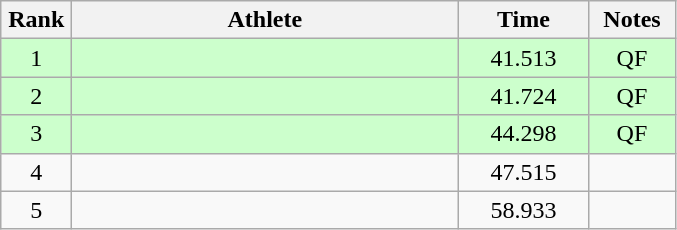<table class=wikitable style="text-align:center">
<tr>
<th width=40>Rank</th>
<th width=250>Athlete</th>
<th width=80>Time</th>
<th width=50>Notes</th>
</tr>
<tr bgcolor="ccffcc">
<td>1</td>
<td align=left></td>
<td>41.513</td>
<td>QF</td>
</tr>
<tr bgcolor="ccffcc">
<td>2</td>
<td align=left></td>
<td>41.724</td>
<td>QF</td>
</tr>
<tr bgcolor="ccffcc">
<td>3</td>
<td align=left></td>
<td>44.298</td>
<td>QF</td>
</tr>
<tr>
<td>4</td>
<td align=left></td>
<td>47.515</td>
<td></td>
</tr>
<tr>
<td>5</td>
<td align=left></td>
<td>58.933</td>
<td></td>
</tr>
</table>
